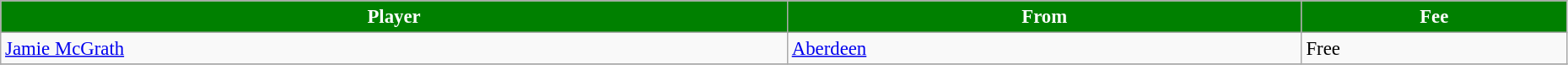<table class="wikitable" style="text-align:left; font-size:95%;width:98%;">
<tr>
<th style="background:#008000; color:#FFFFFF; color:white;"><strong>Player</strong></th>
<th style="background:#008000; color:#FFFFFF; color:white;"><strong>From</strong></th>
<th style="background:#008000; color:#FFFFFF; color:white;"><strong>Fee</strong></th>
</tr>
<tr>
<td> <a href='#'>Jamie McGrath</a></td>
<td> <a href='#'>Aberdeen</a></td>
<td>Free</td>
</tr>
<tr>
</tr>
</table>
